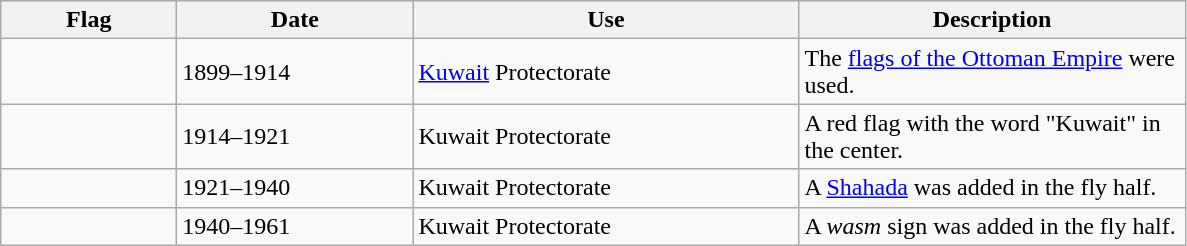<table class="wikitable">
<tr style="background:#efefef;">
<th style="width:110px;">Flag</th>
<th style="width:150px;">Date</th>
<th style="width:250px;">Use</th>
<th style="width:250px;">Description</th>
</tr>
<tr>
<td></td>
<td>1899–1914</td>
<td><a href='#'>Kuwait</a> Protectorate</td>
<td>The <a href='#'>flags of the Ottoman Empire</a> were used.</td>
</tr>
<tr>
<td></td>
<td>1914–1921</td>
<td>Kuwait Protectorate</td>
<td>A red flag with the word "Kuwait" in the center.</td>
</tr>
<tr>
<td></td>
<td>1921–1940</td>
<td>Kuwait Protectorate</td>
<td>A <a href='#'>Shahada</a> was added in the fly half.</td>
</tr>
<tr>
<td></td>
<td>1940–1961</td>
<td>Kuwait Protectorate</td>
<td>A <em>wasm</em> sign was added in the fly half.</td>
</tr>
</table>
